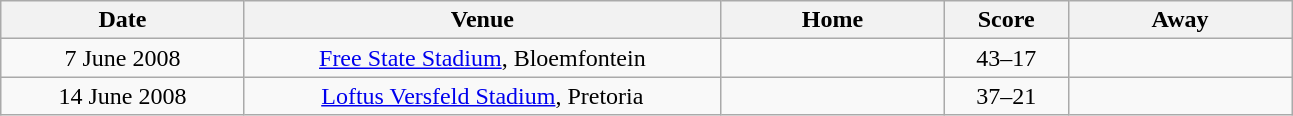<table class="wikitable" style="text-align:center">
<tr>
<th style="width:155px">Date</th>
<th scope="col" style="width:310px">Venue</th>
<th style="width:142px">Home</th>
<th style="width:75px">Score</th>
<th style="width:142px">Away</th>
</tr>
<tr>
<td>7 June 2008</td>
<td><a href='#'>Free State Stadium</a>, Bloemfontein</td>
<td align=right></td>
<td>43–17</td>
<td align=left></td>
</tr>
<tr>
<td>14 June 2008</td>
<td><a href='#'>Loftus Versfeld Stadium</a>, Pretoria</td>
<td align=right></td>
<td>37–21</td>
<td align=left></td>
</tr>
</table>
